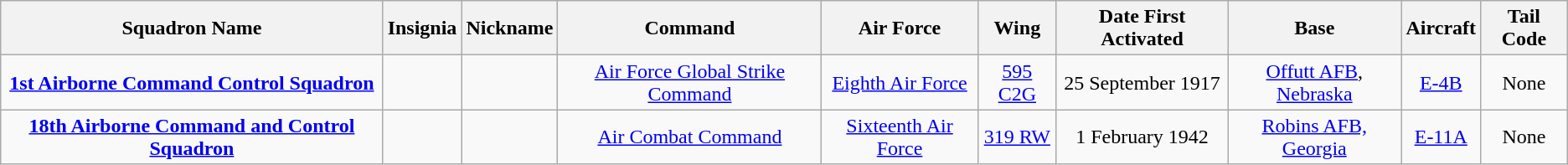<table class="wikitable sortable" style="text-align:center;">
<tr>
<th>Squadron Name</th>
<th>Insignia</th>
<th>Nickname</th>
<th>Command</th>
<th>Air Force</th>
<th>Wing</th>
<th>Date First Activated</th>
<th>Base</th>
<th>Aircraft</th>
<th>Tail Code</th>
</tr>
<tr>
<td><strong><a href='#'>1st Airborne Command Control Squadron</a></strong></td>
<td></td>
<td></td>
<td><a href='#'>Air Force Global Strike Command</a></td>
<td><a href='#'>Eighth Air Force</a></td>
<td><a href='#'>595 C2G</a></td>
<td>25 September 1917</td>
<td><a href='#'>Offutt AFB</a>, <a href='#'>Nebraska</a></td>
<td><a href='#'>E-4B</a></td>
<td>None</td>
</tr>
<tr>
<td><strong><a href='#'>18th Airborne Command and Control Squadron</a></strong></td>
<td></td>
<td></td>
<td><a href='#'>Air Combat Command</a></td>
<td><a href='#'>Sixteenth Air Force</a></td>
<td><a href='#'>319 RW</a></td>
<td>1 February 1942</td>
<td><a href='#'>Robins AFB, Georgia</a></td>
<td><a href='#'>E-11A</a></td>
<td>None</td>
</tr>
</table>
